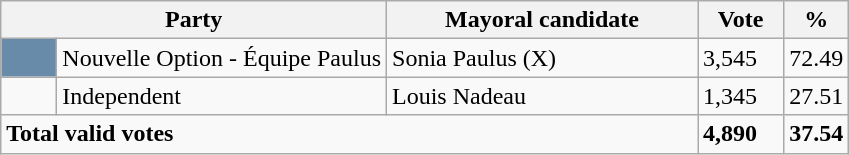<table class="wikitable">
<tr>
<th bgcolor="#DDDDFF" width="230px" colspan="2">Party</th>
<th bgcolor="#DDDDFF" width="200px">Mayoral candidate</th>
<th bgcolor="#DDDDFF" width="50px">Vote</th>
<th bgcolor="#DDDDFF" width="30px">%</th>
</tr>
<tr>
<td bgcolor=#688BAA width="30px"> </td>
<td>Nouvelle Option - Équipe Paulus</td>
<td>Sonia Paulus (X)</td>
<td>3,545</td>
<td>72.49</td>
</tr>
<tr>
<td> </td>
<td>Independent</td>
<td>Louis Nadeau</td>
<td>1,345</td>
<td>27.51</td>
</tr>
<tr>
<td colspan="3"><strong>Total valid votes</strong></td>
<td><strong>4,890</strong></td>
<td><strong>37.54</strong></td>
</tr>
</table>
